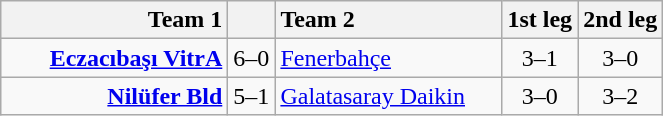<table class="wikitable" style="text-align: center;">
<tr>
<th style="text-align: right; width: 9em;" scope="col">Team 1</th>
<th scope="col"></th>
<th style="text-align: left; width: 9em;" scope="col">Team 2</th>
<th scope="col">1st leg</th>
<th scope="col">2nd leg</th>
</tr>
<tr>
<td style="text-align: right;"><strong><a href='#'>Eczacıbaşı VitrA</a></strong></td>
<td>6–0</td>
<td style="text-align: left;"><a href='#'>Fenerbahçe</a></td>
<td>3–1</td>
<td>3–0</td>
</tr>
<tr>
<td style="text-align: right;"><strong><a href='#'>Nilüfer Bld</a></strong></td>
<td>5–1</td>
<td style="text-align: left;"><a href='#'>Galatasaray Daikin</a></td>
<td>3–0</td>
<td>3–2</td>
</tr>
</table>
